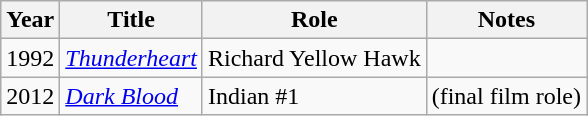<table class="wikitable">
<tr>
<th>Year</th>
<th>Title</th>
<th>Role</th>
<th>Notes</th>
</tr>
<tr>
<td>1992</td>
<td><em><a href='#'>Thunderheart</a></em></td>
<td>Richard Yellow Hawk</td>
<td></td>
</tr>
<tr>
<td>2012</td>
<td><em><a href='#'>Dark Blood</a></em></td>
<td>Indian #1</td>
<td>(final film role)</td>
</tr>
</table>
